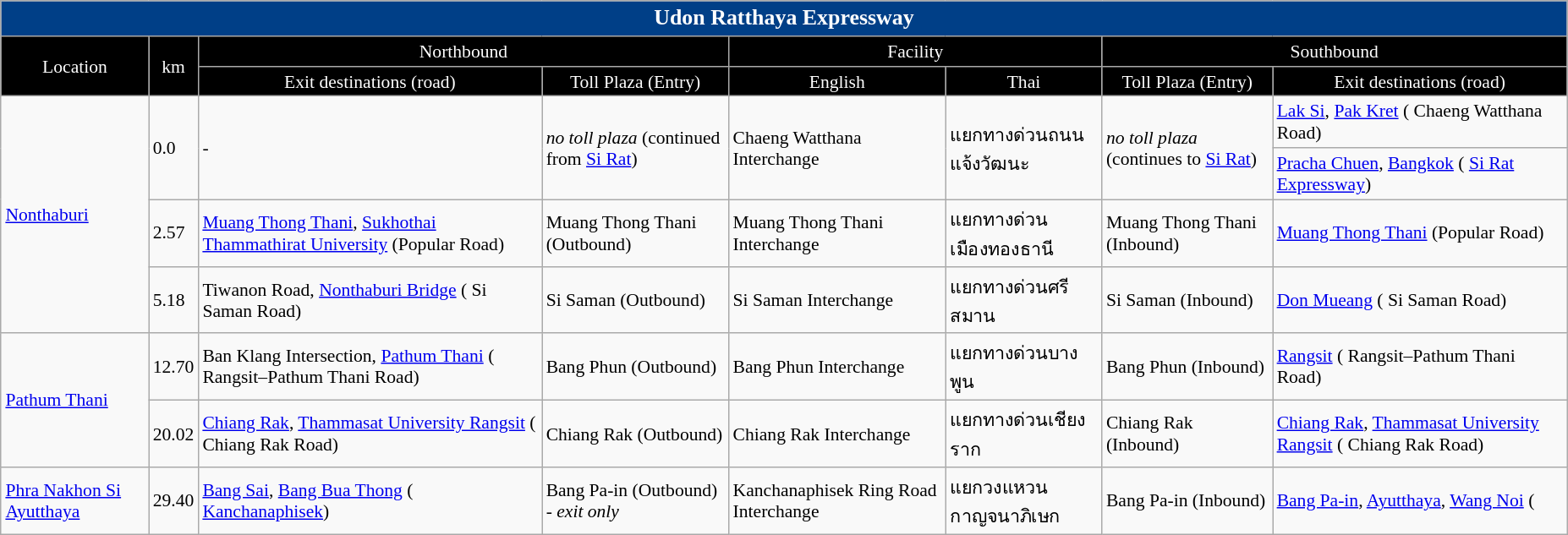<table class="wikitable" style="margin-left:1em; margin-bottom:1em; color:black; font-size:90%;">
<tr style="background:#003f87; text-align:center; color:white; font-size:120%;">
<td colspan="8"><strong> Udon Ratthaya Expressway</strong></td>
</tr>
<tr align="center" bgcolor="000000" style="color: white">
<td rowspan="2">Location</td>
<td rowspan="2">km</td>
<td colspan="2">Northbound</td>
<td colspan="2">Facility</td>
<td colspan="2">Southbound</td>
</tr>
<tr align="center" bgcolor="000000" style="color: white">
<td>Exit destinations (road)</td>
<td>Toll Plaza (Entry)</td>
<td>English</td>
<td>Thai</td>
<td>Toll Plaza (Entry)</td>
<td>Exit destinations (road)</td>
</tr>
<tr>
<td rowspan="4"><a href='#'>Nonthaburi</a></td>
<td rowspan="2">0.0</td>
<td rowspan="2">-</td>
<td rowspan="2"><em>no toll plaza</em> (continued from <a href='#'>Si Rat</a>)</td>
<td rowspan="2">Chaeng Watthana Interchange</td>
<td rowspan="2">แยกทางด่วนถนนแจ้งวัฒนะ</td>
<td rowspan="2"><em>no toll plaza</em> (continues to <a href='#'>Si Rat</a>)</td>
<td><a href='#'>Lak Si</a>, <a href='#'>Pak Kret</a> ( Chaeng Watthana Road)</td>
</tr>
<tr>
<td><a href='#'>Pracha Chuen</a>, <a href='#'>Bangkok</a> ( <a href='#'>Si Rat Expressway</a>)</td>
</tr>
<tr>
<td>2.57</td>
<td><a href='#'>Muang Thong Thani</a>, <a href='#'>Sukhothai Thammathirat University</a> (Popular Road)</td>
<td>Muang Thong Thani (Outbound)</td>
<td>Muang Thong Thani Interchange</td>
<td>แยกทางด่วนเมืองทองธานี</td>
<td>Muang Thong Thani (Inbound)</td>
<td><a href='#'>Muang Thong Thani</a> (Popular Road)</td>
</tr>
<tr>
<td>5.18</td>
<td>Tiwanon Road, <a href='#'>Nonthaburi Bridge</a> ( Si Saman Road)</td>
<td>Si Saman (Outbound)</td>
<td>Si Saman Interchange</td>
<td>แยกทางด่วนศรีสมาน</td>
<td>Si Saman (Inbound)</td>
<td><a href='#'>Don Mueang</a> ( Si Saman Road)</td>
</tr>
<tr>
<td rowspan="2"><a href='#'>Pathum Thani</a></td>
<td>12.70</td>
<td>Ban Klang Intersection, <a href='#'>Pathum Thani</a> ( Rangsit–Pathum Thani Road)</td>
<td>Bang Phun (Outbound)</td>
<td>Bang Phun Interchange</td>
<td>แยกทางด่วนบางพูน</td>
<td>Bang Phun (Inbound)</td>
<td><a href='#'>Rangsit</a> ( Rangsit–Pathum Thani Road)</td>
</tr>
<tr>
<td>20.02</td>
<td><a href='#'>Chiang Rak</a>, <a href='#'>Thammasat University Rangsit</a> ( Chiang Rak Road)</td>
<td>Chiang Rak (Outbound)</td>
<td>Chiang Rak Interchange</td>
<td>แยกทางด่วนเชียงราก</td>
<td>Chiang Rak (Inbound)</td>
<td><a href='#'>Chiang Rak</a>, <a href='#'>Thammasat University Rangsit</a>  ( Chiang Rak Road)</td>
</tr>
<tr>
<td><a href='#'>Phra Nakhon Si Ayutthaya</a></td>
<td>29.40</td>
<td><a href='#'>Bang Sai</a>, <a href='#'>Bang Bua Thong</a> ( <a href='#'>Kanchanaphisek</a>)</td>
<td>Bang Pa-in (Outbound) - <em>exit only</em></td>
<td>Kanchanaphisek Ring Road Interchange</td>
<td>แยกวงแหวนกาญจนาภิเษก</td>
<td>Bang Pa-in (Inbound)</td>
<td><a href='#'>Bang Pa-in</a>, <a href='#'>Ayutthaya</a>, <a href='#'>Wang Noi</a>  (</td>
</tr>
</table>
